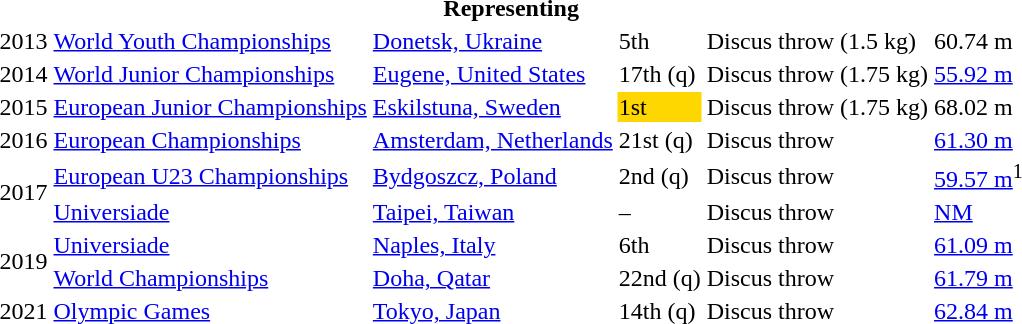<table>
<tr>
<th colspan="6">Representing </th>
</tr>
<tr>
<td>2013</td>
<td><a href='#'>World Youth Championships</a></td>
<td><a href='#'>Donetsk, Ukraine</a></td>
<td>5th</td>
<td>Discus throw (1.5 kg)</td>
<td>60.74 m</td>
</tr>
<tr>
<td>2014</td>
<td><a href='#'>World Junior Championships</a></td>
<td><a href='#'>Eugene, United States</a></td>
<td>17th (q)</td>
<td>Discus throw (1.75 kg)</td>
<td><a href='#'>55.92 m</a></td>
</tr>
<tr>
<td>2015</td>
<td><a href='#'>European Junior Championships</a></td>
<td><a href='#'>Eskilstuna, Sweden</a></td>
<td bgcolor=gold>1st</td>
<td>Discus throw (1.75 kg)</td>
<td>68.02 m</td>
</tr>
<tr>
<td>2016</td>
<td><a href='#'>European Championships</a></td>
<td><a href='#'>Amsterdam, Netherlands</a></td>
<td>21st (q)</td>
<td>Discus throw</td>
<td><a href='#'>61.30 m</a></td>
</tr>
<tr>
<td rowspan=2>2017</td>
<td><a href='#'>European U23 Championships</a></td>
<td><a href='#'>Bydgoszcz, Poland</a></td>
<td>2nd (q)</td>
<td>Discus throw</td>
<td><a href='#'>59.57 m</a><sup>1</sup></td>
</tr>
<tr>
<td><a href='#'>Universiade</a></td>
<td><a href='#'>Taipei, Taiwan</a></td>
<td>–</td>
<td>Discus throw</td>
<td><a href='#'>NM</a></td>
</tr>
<tr>
<td rowspan=2>2019</td>
<td><a href='#'>Universiade</a></td>
<td><a href='#'>Naples, Italy</a></td>
<td>6th</td>
<td>Discus throw</td>
<td><a href='#'>61.09 m</a></td>
</tr>
<tr>
<td><a href='#'>World Championships</a></td>
<td><a href='#'>Doha, Qatar</a></td>
<td>22nd (q)</td>
<td>Discus throw</td>
<td><a href='#'>61.79 m</a></td>
</tr>
<tr>
<td>2021</td>
<td><a href='#'>Olympic Games</a></td>
<td><a href='#'>Tokyo, Japan</a></td>
<td>14th (q)</td>
<td>Discus throw</td>
<td><a href='#'>62.84 m</a></td>
</tr>
</table>
